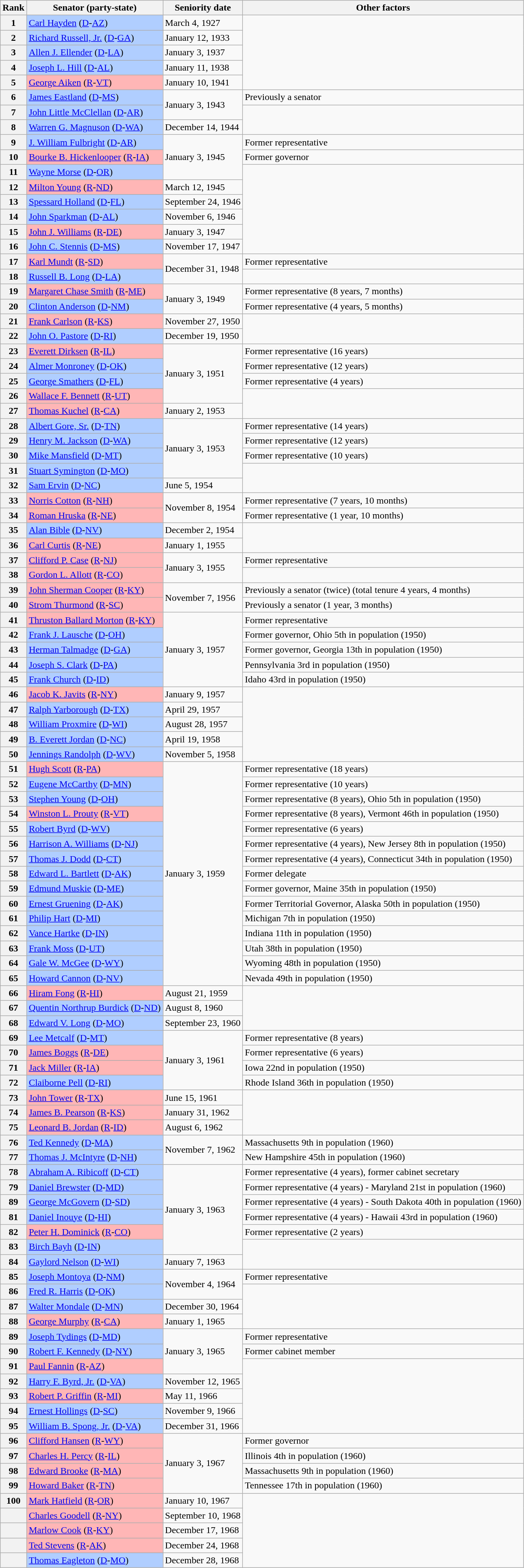<table class=wikitable>
<tr valign=bottom>
<th>Rank</th>
<th>Senator (party-state)</th>
<th>Seniority date</th>
<th>Other factors</th>
</tr>
<tr>
<th>1</th>
<td style="background-color:#B0CEFF"><a href='#'>Carl Hayden</a> (<a href='#'>D</a>-<a href='#'>AZ</a>)</td>
<td>March 4, 1927</td>
<td rowspan=5></td>
</tr>
<tr>
<th>2</th>
<td style="background-color:#B0CEFF"><a href='#'>Richard Russell, Jr.</a> (<a href='#'>D</a>-<a href='#'>GA</a>)</td>
<td>January 12, 1933</td>
</tr>
<tr>
<th>3</th>
<td style="background-color:#B0CEFF"><a href='#'>Allen J. Ellender</a> (<a href='#'>D</a>-<a href='#'>LA</a>)</td>
<td>January 3, 1937</td>
</tr>
<tr>
<th>4</th>
<td style="background-color:#B0CEFF"><a href='#'>Joseph L. Hill</a> (<a href='#'>D</a>-<a href='#'>AL</a>)</td>
<td>January 11, 1938</td>
</tr>
<tr>
<th>5</th>
<td style="background-color:#FFB6B6"><a href='#'>George Aiken</a> (<a href='#'>R</a>-<a href='#'>VT</a>)</td>
<td>January 10, 1941</td>
</tr>
<tr>
<th>6</th>
<td style="background-color:#B0CEFF"><a href='#'>James Eastland</a> (<a href='#'>D</a>-<a href='#'>MS</a>)</td>
<td rowspan= 2>January 3, 1943</td>
<td>Previously a senator</td>
</tr>
<tr>
<th>7</th>
<td style="background-color:#B0CEFF"><a href='#'>John Little McClellan</a> (<a href='#'>D</a>-<a href='#'>AR</a>)</td>
<td rowspan=2></td>
</tr>
<tr>
<th>8</th>
<td style="background-color:#B0CEFF"><a href='#'>Warren G. Magnuson</a> (<a href='#'>D</a>-<a href='#'>WA</a>)</td>
<td>December 14, 1944</td>
</tr>
<tr>
<th>9</th>
<td style="background-color:#B0CEFF"><a href='#'>J. William Fulbright</a> (<a href='#'>D</a>-<a href='#'>AR</a>)</td>
<td rowspan= 3>January 3, 1945</td>
<td>Former representative</td>
</tr>
<tr>
<th>10</th>
<td style="background-color:#FFB6B6"><a href='#'>Bourke B. Hickenlooper</a> (<a href='#'>R</a>-<a href='#'>IA</a>)</td>
<td>Former governor</td>
</tr>
<tr>
<th>11</th>
<td style="background-color:#B0CEFF"><a href='#'>Wayne Morse</a> (<a href='#'>D</a>-<a href='#'>OR</a>)</td>
<td rowspan=6></td>
</tr>
<tr>
<th>12</th>
<td style="background-color:#FFB6B6"><a href='#'>Milton Young</a> (<a href='#'>R</a>-<a href='#'>ND</a>)</td>
<td>March 12, 1945</td>
</tr>
<tr>
<th>13</th>
<td style="background-color:#B0CEFF"><a href='#'>Spessard Holland</a> (<a href='#'>D</a>-<a href='#'>FL</a>)</td>
<td>September 24, 1946</td>
</tr>
<tr>
<th>14</th>
<td style="background-color:#B0CEFF"><a href='#'>John Sparkman</a> (<a href='#'>D</a>-<a href='#'>AL</a>)</td>
<td>November 6, 1946</td>
</tr>
<tr>
<th>15</th>
<td style="background-color:#FFB6B6"><a href='#'>John J. Williams</a> (<a href='#'>R</a>-<a href='#'>DE</a>)</td>
<td>January 3, 1947</td>
</tr>
<tr>
<th>16</th>
<td style="background-color:#B0CEFF"><a href='#'>John C. Stennis</a> (<a href='#'>D</a>-<a href='#'>MS</a>)</td>
<td>November 17, 1947</td>
</tr>
<tr>
<th>17</th>
<td style="background-color:#FFB6B6"><a href='#'>Karl Mundt</a> (<a href='#'>R</a>-<a href='#'>SD</a>)</td>
<td rowspan= 2>December 31, 1948</td>
<td>Former representative</td>
</tr>
<tr>
<th>18</th>
<td style="background-color:#B0CEFF"><a href='#'>Russell B. Long</a> (<a href='#'>D</a>-<a href='#'>LA</a>)</td>
<td></td>
</tr>
<tr>
<th>19</th>
<td style="background-color:#FFB6B6"><a href='#'>Margaret Chase Smith</a> (<a href='#'>R</a>-<a href='#'>ME</a>)</td>
<td rowspan= 2>January 3, 1949</td>
<td>Former representative (8 years, 7 months)</td>
</tr>
<tr>
<th>20</th>
<td style="background-color:#B0CEFF"><a href='#'>Clinton Anderson</a> (<a href='#'>D</a>-<a href='#'>NM</a>)</td>
<td>Former representative (4 years, 5 months)</td>
</tr>
<tr>
<th>21</th>
<td style="background-color:#FFB6B6"><a href='#'>Frank Carlson</a> (<a href='#'>R</a>-<a href='#'>KS</a>)</td>
<td>November 27, 1950</td>
<td rowspan=2></td>
</tr>
<tr>
<th>22</th>
<td style="background-color:#B0CEFF"><a href='#'>John O. Pastore</a> (<a href='#'>D</a>-<a href='#'>RI</a>)</td>
<td>December 19, 1950</td>
</tr>
<tr>
<th>23</th>
<td style="background-color:#FFB6B6"><a href='#'>Everett Dirksen</a> (<a href='#'>R</a>-<a href='#'>IL</a>)</td>
<td rowspan= 4>January 3, 1951</td>
<td>Former representative (16 years)</td>
</tr>
<tr>
<th>24</th>
<td style="background-color:#B0CEFF"><a href='#'>Almer Monroney</a> (<a href='#'>D</a>-<a href='#'>OK</a>)</td>
<td>Former representative (12 years)</td>
</tr>
<tr>
<th>25</th>
<td style="background-color:#B0CEFF"><a href='#'>George Smathers</a> (<a href='#'>D</a>-<a href='#'>FL</a>)</td>
<td>Former representative (4 years)</td>
</tr>
<tr>
<th>26</th>
<td style="background-color:#FFB6B6"><a href='#'>Wallace F. Bennett</a> (<a href='#'>R</a>-<a href='#'>UT</a>)</td>
<td rowspan=2></td>
</tr>
<tr>
<th>27</th>
<td style="background-color:#FFB6B6"><a href='#'>Thomas Kuchel</a> (<a href='#'>R</a>-<a href='#'>CA</a>)</td>
<td>January 2, 1953</td>
</tr>
<tr>
<th>28</th>
<td style="background-color:#B0CEFF"><a href='#'>Albert Gore, Sr.</a> (<a href='#'>D</a>-<a href='#'>TN</a>)</td>
<td rowspan= 4>January 3, 1953</td>
<td>Former representative (14 years)</td>
</tr>
<tr>
<th>29</th>
<td style="background-color:#B0CEFF"><a href='#'>Henry M. Jackson</a> (<a href='#'>D</a>-<a href='#'>WA</a>)</td>
<td>Former representative (12 years)</td>
</tr>
<tr>
<th>30</th>
<td style="background-color:#B0CEFF"><a href='#'>Mike Mansfield</a> (<a href='#'>D</a>-<a href='#'>MT</a>)</td>
<td>Former representative (10 years)</td>
</tr>
<tr>
<th>31</th>
<td style="background-color:#B0CEFF"><a href='#'>Stuart Symington</a> (<a href='#'>D</a>-<a href='#'>MO</a>)</td>
<td rowspan=2></td>
</tr>
<tr>
<th>32</th>
<td style="background-color:#B0CEFF"><a href='#'>Sam Ervin</a> (<a href='#'>D</a>-<a href='#'>NC</a>)</td>
<td>June 5, 1954</td>
</tr>
<tr>
<th>33</th>
<td style="background-color:#FFB6B6"><a href='#'>Norris Cotton</a> (<a href='#'>R</a>-<a href='#'>NH</a>)</td>
<td rowspan= 2>November 8, 1954</td>
<td>Former representative (7 years, 10 months)</td>
</tr>
<tr>
<th>34</th>
<td style="background-color:#FFB6B6"><a href='#'>Roman Hruska</a> (<a href='#'>R</a>-<a href='#'>NE</a>)</td>
<td>Former representative (1 year, 10 months)</td>
</tr>
<tr>
<th>35</th>
<td style="background-color:#B0CEFF"><a href='#'>Alan Bible</a> (<a href='#'>D</a>-<a href='#'>NV</a>)</td>
<td>December 2, 1954</td>
<td rowspan=2></td>
</tr>
<tr>
<th>36</th>
<td style="background-color:#FFB6B6"><a href='#'>Carl Curtis</a> (<a href='#'>R</a>-<a href='#'>NE</a>)</td>
<td>January 1, 1955</td>
</tr>
<tr>
<th>37</th>
<td style="background-color:#FFB6B6"><a href='#'>Clifford P. Case</a> (<a href='#'>R</a>-<a href='#'>NJ</a>)</td>
<td rowspan= 2>January 3, 1955</td>
<td>Former representative</td>
</tr>
<tr>
<th>38</th>
<td style="background-color:#FFB6B6"><a href='#'>Gordon L. Allott</a> (<a href='#'>R</a>-<a href='#'>CO</a>)</td>
</tr>
<tr>
<th>39</th>
<td style="background-color:#FFB6B6"><a href='#'>John Sherman Cooper</a> (<a href='#'>R</a>-<a href='#'>KY</a>)</td>
<td rowspan= 2>November 7, 1956</td>
<td>Previously a senator (twice) (total tenure 4 years, 4 months)</td>
</tr>
<tr>
<th>40</th>
<td style="background-color:#FFB6B6"><a href='#'>Strom Thurmond</a> (<a href='#'>R</a>-<a href='#'>SC</a>)</td>
<td>Previously a senator (1 year, 3 months)</td>
</tr>
<tr>
<th>41</th>
<td style="background-color:#FFB6B6"><a href='#'>Thruston Ballard Morton</a> (<a href='#'>R</a>-<a href='#'>KY</a>)</td>
<td rowspan= 5>January 3, 1957</td>
<td>Former representative</td>
</tr>
<tr>
<th>42</th>
<td style="background-color:#B0CEFF"><a href='#'>Frank J. Lausche</a> (<a href='#'>D</a>-<a href='#'>OH</a>)</td>
<td>Former governor, Ohio 5th in population (1950)</td>
</tr>
<tr>
<th>43</th>
<td style="background-color:#B0CEFF"><a href='#'>Herman Talmadge</a> (<a href='#'>D</a>-<a href='#'>GA</a>)</td>
<td>Former governor, Georgia 13th in population (1950)</td>
</tr>
<tr>
<th>44</th>
<td style="background-color:#B0CEFF"><a href='#'>Joseph S. Clark</a> (<a href='#'>D</a>-<a href='#'>PA</a>)</td>
<td>Pennsylvania 3rd in population (1950)</td>
</tr>
<tr>
<th>45</th>
<td style="background-color:#B0CEFF"><a href='#'>Frank Church</a> (<a href='#'>D</a>-<a href='#'>ID</a>)</td>
<td>Idaho 43rd in population (1950)</td>
</tr>
<tr>
<th>46</th>
<td style="background-color:#FFB6B6"><a href='#'>Jacob K. Javits</a> (<a href='#'>R</a>-<a href='#'>NY</a>)</td>
<td>January 9, 1957</td>
<td rowspan=5></td>
</tr>
<tr>
<th>47</th>
<td style="background-color:#B0CEFF"><a href='#'>Ralph Yarborough</a> (<a href='#'>D</a>-<a href='#'>TX</a>)</td>
<td>April 29, 1957</td>
</tr>
<tr>
<th>48</th>
<td style="background-color:#B0CEFF"><a href='#'>William Proxmire</a> (<a href='#'>D</a>-<a href='#'>WI</a>)</td>
<td>August 28, 1957</td>
</tr>
<tr>
<th>49</th>
<td style="background-color:#B0CEFF"><a href='#'>B. Everett Jordan</a> (<a href='#'>D</a>-<a href='#'>NC</a>)</td>
<td>April 19, 1958</td>
</tr>
<tr>
<th>50</th>
<td style="background-color:#B0CEFF"><a href='#'>Jennings Randolph</a> (<a href='#'>D</a>-<a href='#'>WV</a>)</td>
<td>November 5, 1958</td>
</tr>
<tr>
<th>51</th>
<td style="background-color:#FFB6B6"><a href='#'>Hugh Scott</a> (<a href='#'>R</a>-<a href='#'>PA</a>)</td>
<td rowspan= 15>January 3, 1959</td>
<td>Former representative (18 years)</td>
</tr>
<tr>
<th>52</th>
<td style="background-color:#B0CEFF"><a href='#'>Eugene McCarthy</a> (<a href='#'>D</a>-<a href='#'>MN</a>)</td>
<td>Former representative (10 years)</td>
</tr>
<tr>
<th>53</th>
<td style="background-color:#B0CEFF"><a href='#'>Stephen Young</a> (<a href='#'>D</a>-<a href='#'>OH</a>)</td>
<td>Former representative (8 years), Ohio 5th in population (1950)</td>
</tr>
<tr>
<th>54</th>
<td style="background-color:#FFB6B6"><a href='#'>Winston L. Prouty</a> (<a href='#'>R</a>-<a href='#'>VT</a>)</td>
<td>Former representative (8 years), Vermont 46th in population (1950)</td>
</tr>
<tr>
<th>55</th>
<td style="background-color:#B0CEFF"><a href='#'>Robert Byrd</a> (<a href='#'>D</a>-<a href='#'>WV</a>)</td>
<td>Former representative (6 years)</td>
</tr>
<tr>
<th>56</th>
<td style="background-color:#B0CEFF"><a href='#'>Harrison A. Williams</a> (<a href='#'>D</a>-<a href='#'>NJ</a>)</td>
<td>Former representative (4 years), New Jersey 8th in population (1950)</td>
</tr>
<tr>
<th>57</th>
<td style="background-color:#B0CEFF"><a href='#'>Thomas J. Dodd</a> (<a href='#'>D</a>-<a href='#'>CT</a>)</td>
<td>Former representative (4 years), Connecticut 34th in population (1950)</td>
</tr>
<tr>
<th>58</th>
<td style="background-color:#B0CEFF"><a href='#'>Edward L. Bartlett</a> (<a href='#'>D</a>-<a href='#'>AK</a>)</td>
<td>Former delegate</td>
</tr>
<tr>
<th>59</th>
<td style="background-color:#B0CEFF"><a href='#'>Edmund Muskie</a> (<a href='#'>D</a>-<a href='#'>ME</a>)</td>
<td>Former governor, Maine 35th in population (1950)</td>
</tr>
<tr>
<th>60</th>
<td style="background-color:#B0CEFF"><a href='#'>Ernest Gruening</a> (<a href='#'>D</a>-<a href='#'>AK</a>)</td>
<td>Former Territorial Governor, Alaska 50th in population (1950)</td>
</tr>
<tr>
<th>61</th>
<td style="background-color:#B0CEFF"><a href='#'>Philip Hart</a> (<a href='#'>D</a>-<a href='#'>MI</a>)</td>
<td>Michigan 7th in population (1950)</td>
</tr>
<tr>
<th>62</th>
<td style="background-color:#B0CEFF"><a href='#'>Vance Hartke</a> (<a href='#'>D</a>-<a href='#'>IN</a>)</td>
<td>Indiana 11th in population (1950)</td>
</tr>
<tr>
<th>63</th>
<td style="background-color:#B0CEFF"><a href='#'>Frank Moss</a> (<a href='#'>D</a>-<a href='#'>UT</a>)</td>
<td>Utah 38th in population (1950)</td>
</tr>
<tr>
<th>64</th>
<td style="background-color:#B0CEFF"><a href='#'>Gale W. McGee</a> (<a href='#'>D</a>-<a href='#'>WY</a>)</td>
<td>Wyoming 48th in population (1950)</td>
</tr>
<tr>
<th>65</th>
<td style="background-color:#B0CEFF"><a href='#'>Howard Cannon</a> (<a href='#'>D</a>-<a href='#'>NV</a>)</td>
<td>Nevada 49th in population (1950)</td>
</tr>
<tr>
<th>66</th>
<td style="background-color:#FFB6B6"><a href='#'>Hiram Fong</a> (<a href='#'>R</a>-<a href='#'>HI</a>)</td>
<td>August 21, 1959</td>
<td rowspan=3></td>
</tr>
<tr>
<th>67</th>
<td style="background-color:#B0CEFF"><a href='#'>Quentin Northrup Burdick</a> (<a href='#'>D</a>-<a href='#'>ND</a>)</td>
<td>August 8, 1960</td>
</tr>
<tr>
<th>68</th>
<td style="background-color:#B0CEFF"><a href='#'>Edward V. Long</a> (<a href='#'>D</a>-<a href='#'>MO</a>)</td>
<td>September 23, 1960</td>
</tr>
<tr>
<th>69</th>
<td style="background-color:#B0CEFF"><a href='#'>Lee Metcalf</a> (<a href='#'>D</a>-<a href='#'>MT</a>)</td>
<td rowspan= 4>January 3, 1961</td>
<td>Former representative (8 years)</td>
</tr>
<tr>
<th>70</th>
<td style="background-color:#FFB6B6"><a href='#'>James Boggs</a> (<a href='#'>R</a>-<a href='#'>DE</a>)</td>
<td>Former representative (6 years)</td>
</tr>
<tr>
<th>71</th>
<td style="background-color:#FFB6B6"><a href='#'>Jack Miller</a> (<a href='#'>R</a>-<a href='#'>IA</a>)</td>
<td>Iowa 22nd in population (1950)</td>
</tr>
<tr>
<th>72</th>
<td style="background-color:#B0CEFF"><a href='#'>Claiborne Pell</a> (<a href='#'>D</a>-<a href='#'>RI</a>)</td>
<td>Rhode Island 36th in population (1950)</td>
</tr>
<tr>
<th>73</th>
<td style="background-color:#FFB6B6"><a href='#'>John Tower</a> (<a href='#'>R</a>-<a href='#'>TX</a>)</td>
<td>June 15, 1961</td>
<td rowspan=3></td>
</tr>
<tr>
<th>74</th>
<td style="background-color:#FFB6B6"><a href='#'>James B. Pearson</a> (<a href='#'>R</a>-<a href='#'>KS</a>)</td>
<td>January 31, 1962</td>
</tr>
<tr>
<th>75</th>
<td style="background-color:#FFB6B6"><a href='#'>Leonard B. Jordan</a> (<a href='#'>R</a>-<a href='#'>ID</a>)</td>
<td>August 6, 1962</td>
</tr>
<tr>
<th>76</th>
<td style="background-color:#B0CEFF"><a href='#'>Ted Kennedy</a> (<a href='#'>D</a>-<a href='#'>MA</a>)</td>
<td rowspan= 2>November 7, 1962</td>
<td>Massachusetts 9th in population (1960)</td>
</tr>
<tr>
<th>77</th>
<td style="background-color:#B0CEFF"><a href='#'>Thomas J. McIntyre</a> (<a href='#'>D</a>-<a href='#'>NH</a>)</td>
<td>New Hampshire 45th in population (1960)</td>
</tr>
<tr>
<th>78</th>
<td style="background-color:#B0CEFF"><a href='#'>Abraham A. Ribicoff</a> (<a href='#'>D</a>-<a href='#'>CT</a>)</td>
<td rowspan= 6>January 3, 1963</td>
<td>Former representative (4 years), former cabinet secretary</td>
</tr>
<tr>
<th>79</th>
<td style="background-color:#B0CEFF"><a href='#'>Daniel Brewster</a> (<a href='#'>D</a>-<a href='#'>MD</a>)</td>
<td>Former representative (4 years) - Maryland 21st in population (1960)</td>
</tr>
<tr>
<th>89</th>
<td style="background-color:#B0CEFF"><a href='#'>George McGovern</a> (<a href='#'>D</a>-<a href='#'>SD</a>)</td>
<td>Former representative (4 years) - South Dakota 40th in population (1960)</td>
</tr>
<tr>
<th>81</th>
<td style="background-color:#B0CEFF"><a href='#'>Daniel Inouye</a> (<a href='#'>D</a>-<a href='#'>HI</a>)</td>
<td>Former representative (4 years) - Hawaii 43rd in population (1960)</td>
</tr>
<tr>
<th>82</th>
<td style="background-color:#FFB6B6"><a href='#'>Peter H. Dominick</a> (<a href='#'>R</a>-<a href='#'>CO</a>)</td>
<td>Former representative (2 years)</td>
</tr>
<tr>
<th>83</th>
<td style="background-color:#B0CEFF"><a href='#'>Birch Bayh</a> (<a href='#'>D</a>-<a href='#'>IN</a>)</td>
<td rowspan=2></td>
</tr>
<tr>
<th>84</th>
<td style="background-color:#B0CEFF"><a href='#'>Gaylord Nelson</a> (<a href='#'>D</a>-<a href='#'>WI</a>)</td>
<td>January 7, 1963</td>
</tr>
<tr>
<th>85</th>
<td style="background-color:#B0CEFF"><a href='#'>Joseph Montoya</a> (<a href='#'>D</a>-<a href='#'>NM</a>)</td>
<td rowspan= 2>November 4, 1964</td>
<td>Former representative</td>
</tr>
<tr>
<th>86</th>
<td style="background-color:#B0CEFF"><a href='#'>Fred R. Harris</a> (<a href='#'>D</a>-<a href='#'>OK</a>)</td>
<td rowspan=3></td>
</tr>
<tr>
<th>87</th>
<td style="background-color:#B0CEFF"><a href='#'>Walter Mondale</a> (<a href='#'>D</a>-<a href='#'>MN</a>)</td>
<td>December 30, 1964</td>
</tr>
<tr>
<th>88</th>
<td style="background-color:#FFB6B6"><a href='#'>George Murphy</a> (<a href='#'>R</a>-<a href='#'>CA</a>)</td>
<td>January 1, 1965</td>
</tr>
<tr>
<th>89</th>
<td style="background-color:#B0CEFF"><a href='#'>Joseph Tydings</a> (<a href='#'>D</a>-<a href='#'>MD</a>)</td>
<td rowspan= 3>January 3, 1965</td>
<td>Former representative</td>
</tr>
<tr>
<th>90</th>
<td style="background-color:#B0CEFF"><a href='#'>Robert F. Kennedy</a> (<a href='#'>D</a>-<a href='#'>NY</a>)</td>
<td>Former cabinet member</td>
</tr>
<tr>
<th>91</th>
<td style="background-color:#FFB6B6"><a href='#'>Paul Fannin</a> (<a href='#'>R</a>-<a href='#'>AZ</a>)</td>
<td rowspan=5></td>
</tr>
<tr>
<th>92</th>
<td style="background-color:#B0CEFF"><a href='#'>Harry F. Byrd, Jr.</a> (<a href='#'>D</a>-<a href='#'>VA</a>)</td>
<td>November 12, 1965</td>
</tr>
<tr>
<th>93</th>
<td style="background-color:#FFB6B6"><a href='#'>Robert P. Griffin</a> (<a href='#'>R</a>-<a href='#'>MI</a>)</td>
<td>May 11, 1966</td>
</tr>
<tr>
<th>94</th>
<td style="background-color:#B0CEFF"><a href='#'>Ernest Hollings</a> (<a href='#'>D</a>-<a href='#'>SC</a>)</td>
<td>November 9, 1966</td>
</tr>
<tr>
<th>95</th>
<td style="background-color:#B0CEFF"><a href='#'>William B. Spong, Jr.</a> (<a href='#'>D</a>-<a href='#'>VA</a>)</td>
<td>December 31, 1966</td>
</tr>
<tr>
<th>96</th>
<td style="background-color:#FFB6B6"><a href='#'>Clifford Hansen</a> (<a href='#'>R</a>-<a href='#'>WY</a>)</td>
<td rowspan= 4>January 3, 1967</td>
<td>Former governor</td>
</tr>
<tr>
<th>97</th>
<td style="background-color:#FFB6B6"><a href='#'>Charles H. Percy</a> (<a href='#'>R</a>-<a href='#'>IL</a>)</td>
<td>Illinois 4th in population (1960)</td>
</tr>
<tr>
<th>98</th>
<td style="background-color:#FFB6B6"><a href='#'>Edward Brooke</a> (<a href='#'>R</a>-<a href='#'>MA</a>)</td>
<td>Massachusetts 9th in population (1960)</td>
</tr>
<tr>
<th>99</th>
<td style="background-color:#FFB6B6"><a href='#'>Howard Baker</a> (<a href='#'>R</a>-<a href='#'>TN</a>)</td>
<td>Tennessee 17th in population (1960)</td>
</tr>
<tr>
<th>100</th>
<td style="background-color:#FFB6B6"><a href='#'>Mark Hatfield</a> (<a href='#'>R</a>-<a href='#'>OR</a>)</td>
<td>January 10, 1967</td>
<td rowspan=5></td>
</tr>
<tr>
<th></th>
<td style="background-color:#FFB6B6"><a href='#'>Charles Goodell</a> (<a href='#'>R</a>-<a href='#'>NY</a>)</td>
<td>September 10, 1968</td>
</tr>
<tr>
<th></th>
<td style="background-color:#FFB6B6"><a href='#'>Marlow Cook</a> (<a href='#'>R</a>-<a href='#'>KY</a>)</td>
<td>December 17, 1968</td>
</tr>
<tr>
<th></th>
<td style="background-color:#FFB6B6"><a href='#'>Ted Stevens</a> (<a href='#'>R</a>-<a href='#'>AK</a>)</td>
<td>December 24, 1968</td>
</tr>
<tr>
<th></th>
<td style="background-color:#B0CEFF"><a href='#'>Thomas Eagleton</a> (<a href='#'>D</a>-<a href='#'>MO</a>)</td>
<td>December 28, 1968</td>
</tr>
</table>
